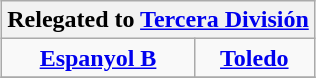<table class="wikitable" style="text-align: center; margin: 0 auto;">
<tr>
<th colspan="2">Relegated to <a href='#'>Tercera División</a></th>
</tr>
<tr>
<td><strong><a href='#'>Espanyol B</a></strong></td>
<td><strong><a href='#'>Toledo</a></strong></td>
</tr>
<tr>
</tr>
</table>
